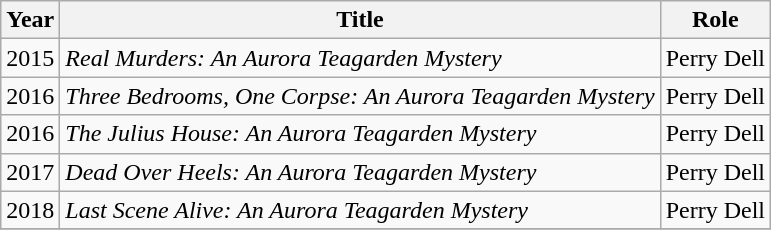<table class="wikitable sortable">
<tr>
<th>Year</th>
<th>Title</th>
<th>Role</th>
</tr>
<tr>
<td>2015</td>
<td><em>Real Murders: An Aurora Teagarden Mystery</em></td>
<td>Perry Dell</td>
</tr>
<tr>
<td>2016</td>
<td><em>Three Bedrooms, One Corpse: An Aurora Teagarden Mystery</em></td>
<td>Perry Dell</td>
</tr>
<tr>
<td>2016</td>
<td><em>The Julius House: An Aurora Teagarden Mystery</em></td>
<td>Perry Dell</td>
</tr>
<tr>
<td>2017</td>
<td><em>Dead Over Heels: An Aurora Teagarden Mystery</em></td>
<td>Perry Dell</td>
</tr>
<tr>
<td>2018</td>
<td><em>Last Scene Alive: An Aurora Teagarden Mystery</em></td>
<td>Perry Dell</td>
</tr>
<tr>
</tr>
</table>
